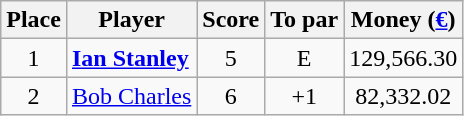<table class="wikitable">
<tr>
<th>Place</th>
<th>Player</th>
<th>Score</th>
<th>To par</th>
<th>Money (<a href='#'>€</a>)</th>
</tr>
<tr>
<td align=center>1</td>
<td> <strong><a href='#'>Ian Stanley</a></strong></td>
<td align=center>5</td>
<td align="center">E</td>
<td align="center">129,566.30</td>
</tr>
<tr>
<td align="center">2</td>
<td> <a href='#'>Bob Charles</a></td>
<td align="center">6</td>
<td align="center">+1</td>
<td align="center">82,332.02</td>
</tr>
</table>
